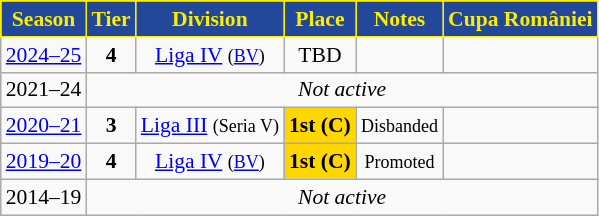<table class="wikitable" style="text-align:center; font-size:90%">
<tr>
<th style="background:#234799;color:#fbee00;border:1px solid #fbee00;">Season</th>
<th style="background:#234799;color:#fbee00;border:1px solid #fbee00;">Tier</th>
<th style="background:#234799;color:#fbee00;border:1px solid #fbee00;">Division</th>
<th style="background:#234799;color:#fbee00;border:1px solid #fbee00;">Place</th>
<th style="background:#234799;color:#fbee00;border:1px solid #fbee00;">Notes</th>
<th style="background:#234799;color:#fbee00;border:1px solid #fbee00;">Cupa României</th>
</tr>
<tr>
<td><a href='#'>2024–25</a></td>
<td><strong>4</strong></td>
<td><a href='#'>Liga IV</a> <small>(<a href='#'>BV</a>)</small></td>
<td>TBD</td>
<td></td>
<td></td>
</tr>
<tr>
<td>2021–24</td>
<td align=center colspan=5><em>Not active</em></td>
</tr>
<tr>
<td><a href='#'>2020–21</a></td>
<td><strong>3</strong></td>
<td><a href='#'>Liga III</a> <small>(Seria V)</small></td>
<td align=center bgcolor=gold><strong>1st (C)</strong></td>
<td><small>Disbanded</small></td>
<td></td>
</tr>
<tr>
<td><a href='#'>2019–20</a></td>
<td><strong>4</strong></td>
<td><a href='#'>Liga IV</a> <small>(<a href='#'>BV</a>)</small></td>
<td align=center bgcolor=gold><strong>1st (C)</strong></td>
<td><small>Promoted</small></td>
<td></td>
</tr>
<tr>
<td>2014–19</td>
<td align=center colspan=5><em>Not active</em></td>
</tr>
</table>
